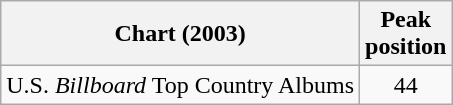<table class="wikitable">
<tr>
<th>Chart (2003)</th>
<th>Peak<br>position</th>
</tr>
<tr>
<td>U.S. <em>Billboard</em> Top Country Albums</td>
<td align="center">44</td>
</tr>
</table>
